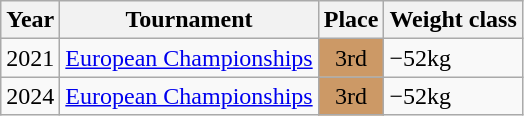<table class="wikitable">
<tr>
<th>Year</th>
<th>Tournament</th>
<th>Place</th>
<th>Weight class</th>
</tr>
<tr>
<td>2021</td>
<td><a href='#'>European Championships</a></td>
<td bgcolor="cc9966" align="center">3rd</td>
<td>−52kg</td>
</tr>
<tr>
<td>2024</td>
<td><a href='#'>European Championships</a></td>
<td bgcolor="cc9966" align="center">3rd</td>
<td>−52kg</td>
</tr>
</table>
